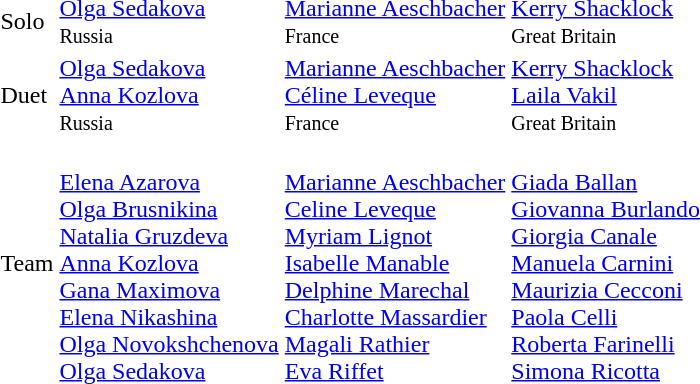<table>
<tr>
<td>Solo</td>
<td> <a href='#'>Olga Sedakova</a><br><small>Russia</small></td>
<td> <a href='#'>Marianne Aeschbacher</a><br><small>France</small></td>
<td> <a href='#'>Kerry Shacklock</a><br><small>Great Britain</small></td>
</tr>
<tr>
<td>Duet</td>
<td> <a href='#'>Olga Sedakova</a><br><a href='#'>Anna Kozlova</a><br><small>Russia</small></td>
<td> <a href='#'>Marianne Aeschbacher</a><br><a href='#'>Céline Leveque</a><br><small>France</small></td>
<td> <a href='#'>Kerry Shacklock</a><br><a href='#'>Laila Vakil</a><br><small>Great Britain</small></td>
</tr>
<tr>
<td>Team</td>
<td><br><a href='#'>Elena Azarova</a><br><a href='#'>Olga Brusnikina</a><br><a href='#'>Natalia Gruzdeva</a><br><a href='#'>Anna Kozlova</a><br><a href='#'>Gana Maximova</a><br><a href='#'>Elena Nikashina</a><br><a href='#'>Olga Novokshchenova</a><br><a href='#'>Olga Sedakova</a></td>
<td><br><a href='#'>Marianne Aeschbacher</a><br><a href='#'>Celine Leveque</a><br><a href='#'>Myriam Lignot</a><br><a href='#'>Isabelle Manable</a><br><a href='#'>Delphine Marechal</a><br><a href='#'>Charlotte Massardier</a><br><a href='#'>Magali Rathier</a><br><a href='#'>Eva Riffet</a></td>
<td><br><a href='#'>Giada Ballan</a><br><a href='#'>Giovanna Burlando</a><br><a href='#'>Giorgia Canale</a><br><a href='#'>Manuela Carnini</a><br><a href='#'>Maurizia Cecconi</a><br><a href='#'>Paola Celli</a><br><a href='#'>Roberta Farinelli</a><br><a href='#'>Simona Ricotta</a></td>
</tr>
</table>
